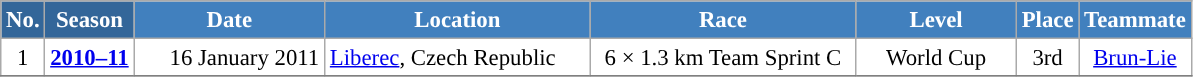<table class="wikitable sortable" style="font-size:95%; text-align:center; border:grey solid 1px; border-collapse:collapse; background:#ffffff;">
<tr style="background:#efefef;">
<th style="background-color:#369; color:white;">No.</th>
<th style="background-color:#369; color:white;">Season</th>
<th style="background-color:#4180be; color:white; width:120px;">Date</th>
<th style="background-color:#4180be; color:white; width:170px;">Location</th>
<th style="background-color:#4180be; color:white; width:170px;">Race</th>
<th style="background-color:#4180be; color:white; width:100px;">Level</th>
<th style="background-color:#4180be; color:white;">Place</th>
<th style="background-color:#4180be; color:white;">Teammate</th>
</tr>
<tr>
<td align=center>1</td>
<td rowspan=1 align=center><strong><a href='#'>2010–11</a></strong></td>
<td align=right>16 January 2011</td>
<td align=left> <a href='#'>Liberec</a>, Czech Republic</td>
<td>6 × 1.3 km Team Sprint C</td>
<td>World Cup</td>
<td>3rd</td>
<td><a href='#'>Brun-Lie</a></td>
</tr>
<tr>
</tr>
</table>
